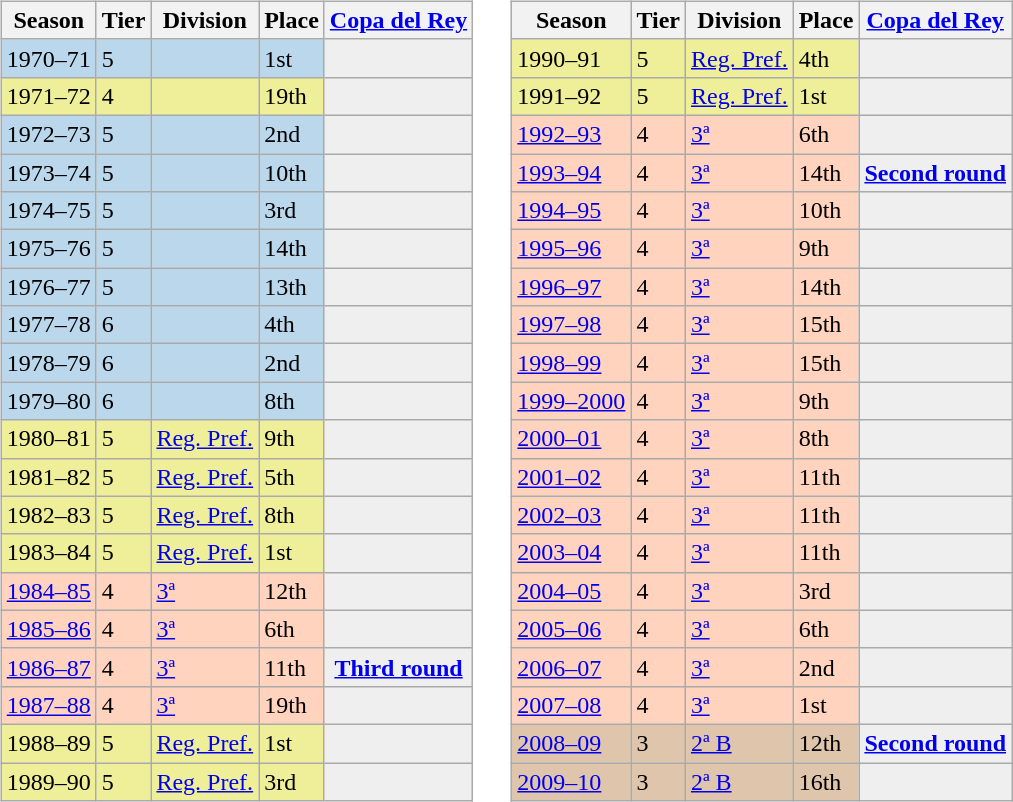<table>
<tr>
<td valign="top" width=0%><br><table class="wikitable">
<tr style="background:#f0f6fa;">
<th>Season</th>
<th>Tier</th>
<th>Division</th>
<th>Place</th>
<th><a href='#'>Copa del Rey</a></th>
</tr>
<tr>
<td style="background:#BBD7EC;">1970–71</td>
<td style="background:#BBD7EC;">5</td>
<td style="background:#BBD7EC;"></td>
<td style="background:#BBD7EC;">1st</td>
<th style="background:#efefef;"></th>
</tr>
<tr>
<td style="background:#EFEF99;">1971–72</td>
<td style="background:#EFEF99;">4</td>
<td style="background:#EFEF99;"></td>
<td style="background:#EFEF99;">19th</td>
<th style="background:#efefef;"></th>
</tr>
<tr>
<td style="background:#BBD7EC;">1972–73</td>
<td style="background:#BBD7EC;">5</td>
<td style="background:#BBD7EC;"></td>
<td style="background:#BBD7EC;">2nd</td>
<th style="background:#efefef;"></th>
</tr>
<tr>
<td style="background:#BBD7EC;">1973–74</td>
<td style="background:#BBD7EC;">5</td>
<td style="background:#BBD7EC;"></td>
<td style="background:#BBD7EC;">10th</td>
<th style="background:#efefef;"></th>
</tr>
<tr>
<td style="background:#BBD7EC;">1974–75</td>
<td style="background:#BBD7EC;">5</td>
<td style="background:#BBD7EC;"></td>
<td style="background:#BBD7EC;">3rd</td>
<th style="background:#efefef;"></th>
</tr>
<tr>
<td style="background:#BBD7EC;">1975–76</td>
<td style="background:#BBD7EC;">5</td>
<td style="background:#BBD7EC;"></td>
<td style="background:#BBD7EC;">14th</td>
<th style="background:#efefef;"></th>
</tr>
<tr>
<td style="background:#BBD7EC;">1976–77</td>
<td style="background:#BBD7EC;">5</td>
<td style="background:#BBD7EC;"></td>
<td style="background:#BBD7EC;">13th</td>
<th style="background:#efefef;"></th>
</tr>
<tr>
<td style="background:#BBD7EC;">1977–78</td>
<td style="background:#BBD7EC;">6</td>
<td style="background:#BBD7EC;"></td>
<td style="background:#BBD7EC;">4th</td>
<th style="background:#efefef;"></th>
</tr>
<tr>
<td style="background:#BBD7EC;">1978–79</td>
<td style="background:#BBD7EC;">6</td>
<td style="background:#BBD7EC;"></td>
<td style="background:#BBD7EC;">2nd</td>
<th style="background:#efefef;"></th>
</tr>
<tr>
<td style="background:#BBD7EC;">1979–80</td>
<td style="background:#BBD7EC;">6</td>
<td style="background:#BBD7EC;"></td>
<td style="background:#BBD7EC;">8th</td>
<th style="background:#efefef;"></th>
</tr>
<tr>
<td style="background:#EFEF99;">1980–81</td>
<td style="background:#EFEF99;">5</td>
<td style="background:#EFEF99;"><a href='#'>Reg. Pref.</a></td>
<td style="background:#EFEF99;">9th</td>
<th style="background:#efefef;"></th>
</tr>
<tr>
<td style="background:#EFEF99;">1981–82</td>
<td style="background:#EFEF99;">5</td>
<td style="background:#EFEF99;"><a href='#'>Reg. Pref.</a></td>
<td style="background:#EFEF99;">5th</td>
<th style="background:#efefef;"></th>
</tr>
<tr>
<td style="background:#EFEF99;">1982–83</td>
<td style="background:#EFEF99;">5</td>
<td style="background:#EFEF99;"><a href='#'>Reg. Pref.</a></td>
<td style="background:#EFEF99;">8th</td>
<th style="background:#efefef;"></th>
</tr>
<tr>
<td style="background:#EFEF99;">1983–84</td>
<td style="background:#EFEF99;">5</td>
<td style="background:#EFEF99;"><a href='#'>Reg. Pref.</a></td>
<td style="background:#EFEF99;">1st</td>
<th style="background:#efefef;"></th>
</tr>
<tr>
<td style="background:#FFD3BD;"><a href='#'>1984–85</a></td>
<td style="background:#FFD3BD;">4</td>
<td style="background:#FFD3BD;"><a href='#'>3ª</a></td>
<td style="background:#FFD3BD;">12th</td>
<th style="background:#efefef;"></th>
</tr>
<tr>
<td style="background:#FFD3BD;"><a href='#'>1985–86</a></td>
<td style="background:#FFD3BD;">4</td>
<td style="background:#FFD3BD;"><a href='#'>3ª</a></td>
<td style="background:#FFD3BD;">6th</td>
<th style="background:#efefef;"></th>
</tr>
<tr>
<td style="background:#FFD3BD;"><a href='#'>1986–87</a></td>
<td style="background:#FFD3BD;">4</td>
<td style="background:#FFD3BD;"><a href='#'>3ª</a></td>
<td style="background:#FFD3BD;">11th</td>
<th style="background:#efefef;"><a href='#'>Third round</a></th>
</tr>
<tr>
<td style="background:#FFD3BD;"><a href='#'>1987–88</a></td>
<td style="background:#FFD3BD;">4</td>
<td style="background:#FFD3BD;"><a href='#'>3ª</a></td>
<td style="background:#FFD3BD;">19th</td>
<th style="background:#efefef;"></th>
</tr>
<tr>
<td style="background:#EFEF99;">1988–89</td>
<td style="background:#EFEF99;">5</td>
<td style="background:#EFEF99;"><a href='#'>Reg. Pref.</a></td>
<td style="background:#EFEF99;">1st</td>
<th style="background:#efefef;"></th>
</tr>
<tr>
<td style="background:#EFEF99;">1989–90</td>
<td style="background:#EFEF99;">5</td>
<td style="background:#EFEF99;"><a href='#'>Reg. Pref.</a></td>
<td style="background:#EFEF99;">3rd</td>
<th style="background:#efefef;"></th>
</tr>
</table>
</td>
<td valign="top" width=51%><br><table class="wikitable">
<tr style="background:#f0f6fa;">
<th>Season</th>
<th>Tier</th>
<th>Division</th>
<th>Place</th>
<th><a href='#'>Copa del Rey</a></th>
</tr>
<tr>
<td style="background:#EFEF99;">1990–91</td>
<td style="background:#EFEF99;">5</td>
<td style="background:#EFEF99;"><a href='#'>Reg. Pref.</a></td>
<td style="background:#EFEF99;">4th</td>
<th style="background:#efefef;"></th>
</tr>
<tr>
<td style="background:#EFEF99;">1991–92</td>
<td style="background:#EFEF99;">5</td>
<td style="background:#EFEF99;"><a href='#'>Reg. Pref.</a></td>
<td style="background:#EFEF99;">1st</td>
<th style="background:#efefef;"></th>
</tr>
<tr>
<td style="background:#FFD3BD;"><a href='#'>1992–93</a></td>
<td style="background:#FFD3BD;">4</td>
<td style="background:#FFD3BD;"><a href='#'>3ª</a></td>
<td style="background:#FFD3BD;">6th</td>
<th style="background:#efefef;"></th>
</tr>
<tr>
<td style="background:#FFD3BD;"><a href='#'>1993–94</a></td>
<td style="background:#FFD3BD;">4</td>
<td style="background:#FFD3BD;"><a href='#'>3ª</a></td>
<td style="background:#FFD3BD;">14th</td>
<th style="background:#efefef;"><a href='#'>Second round</a></th>
</tr>
<tr>
<td style="background:#FFD3BD;"><a href='#'>1994–95</a></td>
<td style="background:#FFD3BD;">4</td>
<td style="background:#FFD3BD;"><a href='#'>3ª</a></td>
<td style="background:#FFD3BD;">10th</td>
<th style="background:#efefef;"></th>
</tr>
<tr>
<td style="background:#FFD3BD;"><a href='#'>1995–96</a></td>
<td style="background:#FFD3BD;">4</td>
<td style="background:#FFD3BD;"><a href='#'>3ª</a></td>
<td style="background:#FFD3BD;">9th</td>
<th style="background:#efefef;"></th>
</tr>
<tr>
<td style="background:#FFD3BD;"><a href='#'>1996–97</a></td>
<td style="background:#FFD3BD;">4</td>
<td style="background:#FFD3BD;"><a href='#'>3ª</a></td>
<td style="background:#FFD3BD;">14th</td>
<th style="background:#efefef;"></th>
</tr>
<tr>
<td style="background:#FFD3BD;"><a href='#'>1997–98</a></td>
<td style="background:#FFD3BD;">4</td>
<td style="background:#FFD3BD;"><a href='#'>3ª</a></td>
<td style="background:#FFD3BD;">15th</td>
<th style="background:#efefef;"></th>
</tr>
<tr>
<td style="background:#FFD3BD;"><a href='#'>1998–99</a></td>
<td style="background:#FFD3BD;">4</td>
<td style="background:#FFD3BD;"><a href='#'>3ª</a></td>
<td style="background:#FFD3BD;">15th</td>
<th style="background:#efefef;"></th>
</tr>
<tr>
<td style="background:#FFD3BD;"><a href='#'>1999–2000</a></td>
<td style="background:#FFD3BD;">4</td>
<td style="background:#FFD3BD;"><a href='#'>3ª</a></td>
<td style="background:#FFD3BD;">9th</td>
<th style="background:#efefef;"></th>
</tr>
<tr>
<td style="background:#FFD3BD;"><a href='#'>2000–01</a></td>
<td style="background:#FFD3BD;">4</td>
<td style="background:#FFD3BD;"><a href='#'>3ª</a></td>
<td style="background:#FFD3BD;">8th</td>
<th style="background:#efefef;"></th>
</tr>
<tr>
<td style="background:#FFD3BD;"><a href='#'>2001–02</a></td>
<td style="background:#FFD3BD;">4</td>
<td style="background:#FFD3BD;"><a href='#'>3ª</a></td>
<td style="background:#FFD3BD;">11th</td>
<th style="background:#efefef;"></th>
</tr>
<tr>
<td style="background:#FFD3BD;"><a href='#'>2002–03</a></td>
<td style="background:#FFD3BD;">4</td>
<td style="background:#FFD3BD;"><a href='#'>3ª</a></td>
<td style="background:#FFD3BD;">11th</td>
<th style="background:#efefef;"></th>
</tr>
<tr>
<td style="background:#FFD3BD;"><a href='#'>2003–04</a></td>
<td style="background:#FFD3BD;">4</td>
<td style="background:#FFD3BD;"><a href='#'>3ª</a></td>
<td style="background:#FFD3BD;">11th</td>
<th style="background:#efefef;"></th>
</tr>
<tr>
<td style="background:#FFD3BD;"><a href='#'>2004–05</a></td>
<td style="background:#FFD3BD;">4</td>
<td style="background:#FFD3BD;"><a href='#'>3ª</a></td>
<td style="background:#FFD3BD;">3rd</td>
<th style="background:#efefef;"></th>
</tr>
<tr>
<td style="background:#FFD3BD;"><a href='#'>2005–06</a></td>
<td style="background:#FFD3BD;">4</td>
<td style="background:#FFD3BD;"><a href='#'>3ª</a></td>
<td style="background:#FFD3BD;">6th</td>
<th style="background:#efefef;"></th>
</tr>
<tr>
<td style="background:#FFD3BD;"><a href='#'>2006–07</a></td>
<td style="background:#FFD3BD;">4</td>
<td style="background:#FFD3BD;"><a href='#'>3ª</a></td>
<td style="background:#FFD3BD;">2nd</td>
<th style="background:#efefef;"></th>
</tr>
<tr>
<td style="background:#FFD3BD;"><a href='#'>2007–08</a></td>
<td style="background:#FFD3BD;">4</td>
<td style="background:#FFD3BD;"><a href='#'>3ª</a></td>
<td style="background:#FFD3BD;">1st</td>
<th style="background:#efefef;"></th>
</tr>
<tr>
<td style="background:#DEC5AB;"><a href='#'>2008–09</a></td>
<td style="background:#DEC5AB;">3</td>
<td style="background:#DEC5AB;"><a href='#'>2ª B</a></td>
<td style="background:#DEC5AB;">12th</td>
<th style="background:#efefef;"><a href='#'>Second round</a></th>
</tr>
<tr>
<td style="background:#DEC5AB;"><a href='#'>2009–10</a></td>
<td style="background:#DEC5AB;">3</td>
<td style="background:#DEC5AB;"><a href='#'>2ª B</a></td>
<td style="background:#DEC5AB;">16th</td>
<th style="background:#efefef;"></th>
</tr>
</table>
</td>
</tr>
</table>
